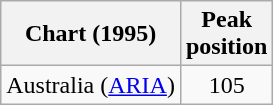<table class="wikitable">
<tr>
<th align="left">Chart (1995)</th>
<th align="left">Peak<br>position</th>
</tr>
<tr>
<td align="left">Australia (<a href='#'>ARIA</a>)</td>
<td style="text-align:center;">105</td>
</tr>
</table>
